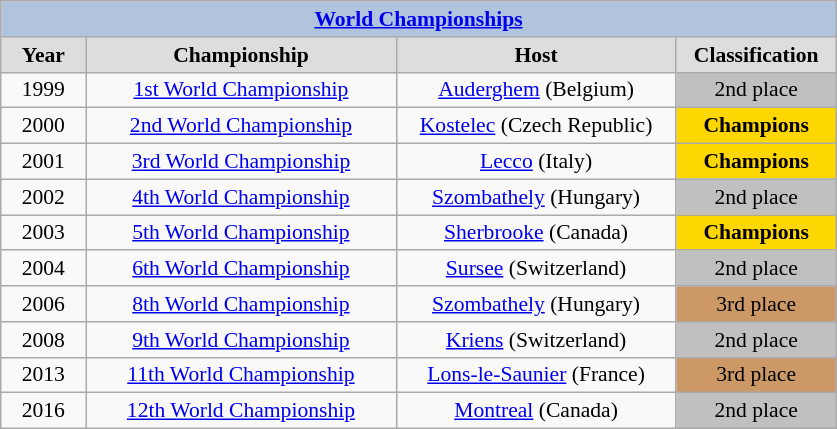<table class="wikitable" style=font-size:90%>
<tr align=center style="background:#B0C4DE;">
<td colspan=4><strong><a href='#'>World Championships</a></strong></td>
</tr>
<tr align=center bgcolor="#dddddd">
<td width=50><strong>Year</strong></td>
<td width=200><strong>Championship</strong></td>
<td width=180><strong>Host</strong></td>
<td width=100><strong>Classification</strong></td>
</tr>
<tr align=center>
<td>1999</td>
<td><a href='#'>1st World Championship</a></td>
<td><a href='#'>Auderghem</a> (Belgium)</td>
<td bgcolor="silver" align="center"> 2nd place</td>
</tr>
<tr align=center>
<td>2000</td>
<td><a href='#'>2nd World Championship</a></td>
<td><a href='#'>Kostelec</a> (Czech Republic)</td>
<td bgcolor="gold" align="center">  <strong>Champions</strong></td>
</tr>
<tr align=center>
<td>2001</td>
<td><a href='#'>3rd World Championship</a></td>
<td><a href='#'>Lecco</a> (Italy)</td>
<td bgcolor="gold" align="center">  <strong>Champions</strong></td>
</tr>
<tr align=center>
<td>2002</td>
<td><a href='#'>4th World Championship</a></td>
<td><a href='#'>Szombathely</a> (Hungary)</td>
<td bgcolor="silver" align="center"> 2nd place</td>
</tr>
<tr align=center>
<td>2003</td>
<td><a href='#'>5th World Championship</a></td>
<td><a href='#'>Sherbrooke</a> (Canada)</td>
<td bgcolor="gold" align="center">  <strong>Champions</strong></td>
</tr>
<tr align=center>
<td>2004</td>
<td><a href='#'>6th World Championship</a></td>
<td><a href='#'>Sursee</a> (Switzerland)</td>
<td bgcolor="silver" align="center"> 2nd place</td>
</tr>
<tr align=center>
<td>2006</td>
<td><a href='#'>8th World Championship</a></td>
<td><a href='#'>Szombathely</a> (Hungary)</td>
<td bgcolor="#CC9966" align="center"> 3rd place</td>
</tr>
<tr align=center>
<td>2008</td>
<td><a href='#'>9th World Championship</a></td>
<td><a href='#'>Kriens</a> (Switzerland)</td>
<td bgcolor="silver" align="center"> 2nd place</td>
</tr>
<tr align=center>
<td>2013</td>
<td><a href='#'>11th World Championship</a></td>
<td><a href='#'>Lons-le-Saunier</a> (France)</td>
<td bgcolor="#CC9966" align="center"> 3rd place</td>
</tr>
<tr align=center>
<td>2016</td>
<td><a href='#'>12th World Championship</a></td>
<td><a href='#'>Montreal</a> (Canada)</td>
<td bgcolor="silver" align="center"> 2nd place</td>
</tr>
</table>
